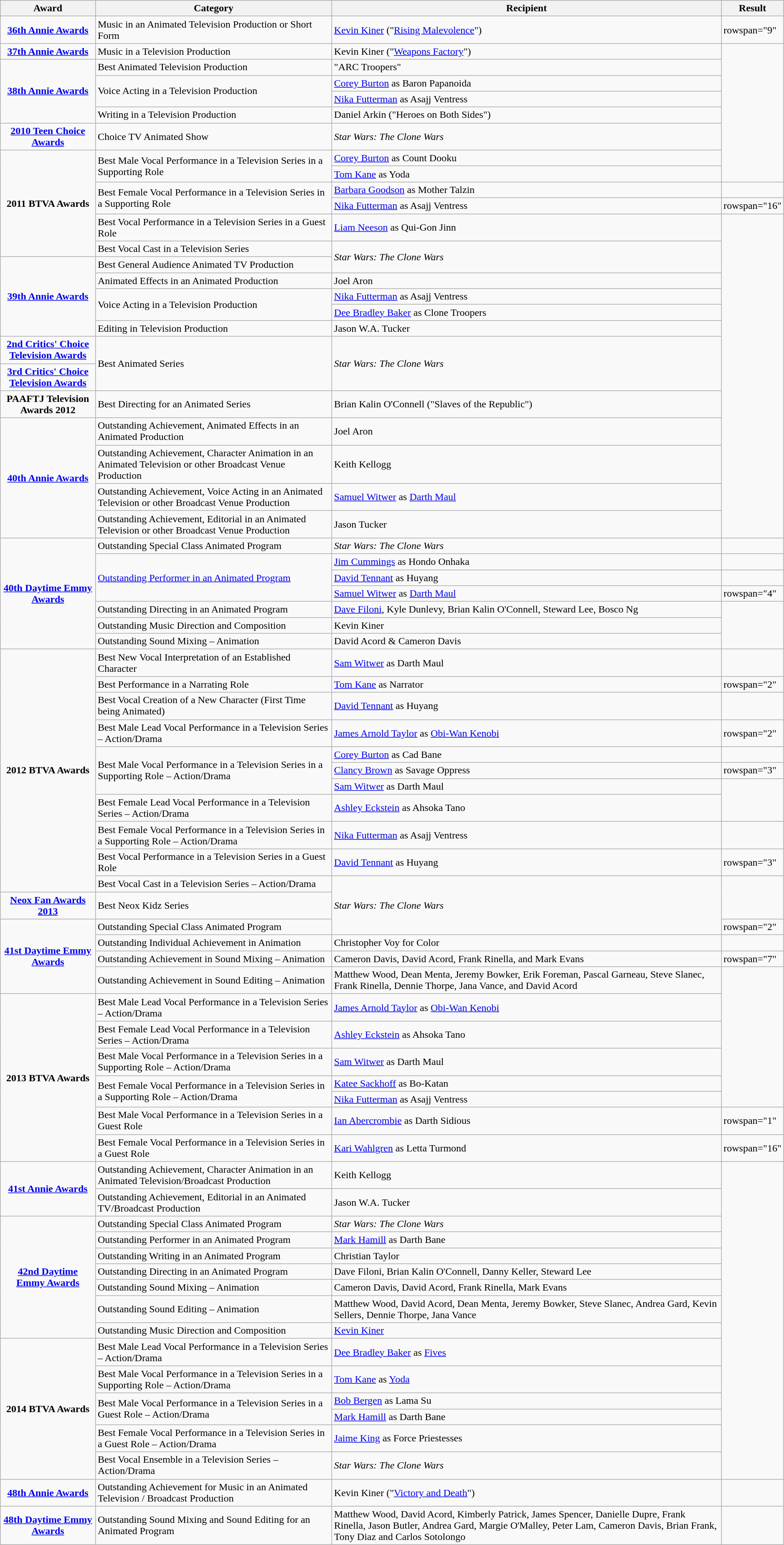<table class="wikitable sortable" style="width: 99%;">
<tr>
<th>Award</th>
<th>Category</th>
<th>Recipient</th>
<th>Result</th>
</tr>
<tr>
<td style="text-align:center;"><strong><a href='#'>36th Annie Awards</a></strong></td>
<td>Music in an Animated Television Production or Short Form</td>
<td><a href='#'>Kevin Kiner</a> ("<a href='#'>Rising Malevolence</a>")</td>
<td>rowspan="9" </td>
</tr>
<tr>
<td style="text-align:center;"><strong><a href='#'>37th Annie Awards</a></strong></td>
<td>Music in a Television Production</td>
<td>Kevin Kiner ("<a href='#'>Weapons Factory</a>")</td>
</tr>
<tr>
<td rowspan="4" style="text-align:center;"><strong><a href='#'>38th Annie Awards</a></strong></td>
<td>Best Animated Television Production</td>
<td>"ARC Troopers"</td>
</tr>
<tr>
<td rowspan="2">Voice Acting in a Television Production</td>
<td><a href='#'>Corey Burton</a> as Baron Papanoida</td>
</tr>
<tr>
<td><a href='#'>Nika Futterman</a> as Asajj Ventress</td>
</tr>
<tr>
<td>Writing in a Television Production</td>
<td>Daniel Arkin ("Heroes on Both Sides")</td>
</tr>
<tr>
<td style="text-align:center;"><strong><a href='#'>2010 Teen Choice Awards</a></strong></td>
<td>Choice TV Animated Show</td>
<td><em>Star Wars: The Clone Wars</em></td>
</tr>
<tr>
<td rowspan="6" style="text-align:center;"><strong>2011 BTVA Awards</strong></td>
<td rowspan="2">Best Male Vocal Performance in a Television Series in a Supporting Role</td>
<td><a href='#'>Corey Burton</a> as Count Dooku</td>
</tr>
<tr>
<td><a href='#'>Tom Kane</a> as Yoda</td>
</tr>
<tr>
<td rowspan="2">Best Female Vocal Performance in a Television Series in a Supporting Role</td>
<td><a href='#'>Barbara Goodson</a> as Mother Talzin</td>
<td></td>
</tr>
<tr>
<td><a href='#'>Nika Futterman</a> as Asajj Ventress</td>
<td>rowspan="16" </td>
</tr>
<tr>
<td>Best Vocal Performance in a Television Series in a Guest Role</td>
<td><a href='#'>Liam Neeson</a> as Qui-Gon Jinn</td>
</tr>
<tr>
<td>Best Vocal Cast in a Television Series</td>
<td rowspan="2"><em>Star Wars: The Clone Wars</em></td>
</tr>
<tr>
<td rowspan="5" style="text-align:center;"><strong><a href='#'>39th Annie Awards</a></strong></td>
<td>Best General Audience Animated TV Production</td>
</tr>
<tr>
<td>Animated Effects in an Animated Production</td>
<td>Joel Aron</td>
</tr>
<tr>
<td rowspan="2">Voice Acting in a Television Production</td>
<td><a href='#'>Nika Futterman</a> as Asajj Ventress</td>
</tr>
<tr>
<td><a href='#'>Dee Bradley Baker</a> as Clone Troopers</td>
</tr>
<tr>
<td>Editing in Television Production</td>
<td>Jason W.A. Tucker</td>
</tr>
<tr>
<td style="text-align:center;"><strong><a href='#'>2nd Critics' Choice Television Awards</a></strong></td>
<td rowspan="3">Best Animated Series</td>
<td rowspan="3"><em>Star Wars: The Clone Wars</em></td>
</tr>
<tr>
<td style="text-align:center;"><strong><a href='#'>3rd Critics' Choice Television Awards</a></strong></td>
</tr>
<tr>
<td rowspan="2" style="text-align:center;"><strong>PAAFTJ Television Awards 2012</strong></td>
</tr>
<tr>
<td>Best Directing for an Animated Series</td>
<td>Brian Kalin O'Connell ("Slaves of the Republic")</td>
</tr>
<tr>
<td rowspan="4" style="text-align:center;"><strong><a href='#'>40th Annie Awards</a></strong></td>
<td>Outstanding Achievement, Animated Effects in an Animated Production</td>
<td>Joel Aron</td>
</tr>
<tr>
<td>Outstanding Achievement, Character Animation in an Animated Television or other Broadcast Venue Production</td>
<td>Keith Kellogg</td>
</tr>
<tr>
<td>Outstanding Achievement, Voice Acting in an Animated Television or other Broadcast Venue Production</td>
<td><a href='#'>Samuel Witwer</a> as <a href='#'>Darth Maul</a></td>
</tr>
<tr>
<td>Outstanding Achievement, Editorial in an Animated Television or other Broadcast Venue Production</td>
<td>Jason Tucker</td>
</tr>
<tr>
<td rowspan="7" style="text-align:center;"><strong><a href='#'>40th Daytime Emmy Awards</a></strong></td>
<td>Outstanding Special Class Animated Program</td>
<td><em>Star Wars: The Clone Wars</em></td>
<td></td>
</tr>
<tr>
<td rowspan="3"><a href='#'>Outstanding Performer in an Animated Program</a></td>
<td><a href='#'>Jim Cummings</a> as Hondo Onhaka</td>
<td></td>
</tr>
<tr>
<td><a href='#'>David Tennant</a> as Huyang</td>
<td></td>
</tr>
<tr>
<td><a href='#'>Samuel Witwer</a> as <a href='#'>Darth Maul</a></td>
<td>rowspan="4" </td>
</tr>
<tr>
<td>Outstanding Directing in an Animated Program</td>
<td><a href='#'>Dave Filoni</a>, Kyle Dunlevy, Brian Kalin O'Connell, Steward Lee, Bosco Ng</td>
</tr>
<tr>
<td>Outstanding Music Direction and Composition</td>
<td>Kevin Kiner</td>
</tr>
<tr>
<td>Outstanding Sound Mixing – Animation</td>
<td>David Acord & Cameron Davis</td>
</tr>
<tr>
<td rowspan="11" style="text-align:center;"><strong>2012 BTVA Awards</strong></td>
<td>Best New Vocal Interpretation of an Established Character</td>
<td><a href='#'>Sam Witwer</a> as Darth Maul</td>
<td></td>
</tr>
<tr>
<td>Best Performance in a Narrating Role</td>
<td><a href='#'>Tom Kane</a> as Narrator</td>
<td>rowspan="2" </td>
</tr>
<tr>
<td>Best Vocal Creation of a New Character (First Time being Animated)</td>
<td><a href='#'>David Tennant</a> as Huyang</td>
</tr>
<tr>
<td>Best Male Lead Vocal Performance in a Television Series – Action/Drama</td>
<td><a href='#'>James Arnold Taylor</a> as <a href='#'>Obi-Wan Kenobi</a></td>
<td>rowspan="2" </td>
</tr>
<tr>
<td rowspan="3">Best Male Vocal Performance in a Television Series in a Supporting Role – Action/Drama</td>
<td><a href='#'>Corey Burton</a> as Cad Bane</td>
</tr>
<tr>
<td><a href='#'>Clancy Brown</a> as Savage Oppress</td>
<td>rowspan="3" </td>
</tr>
<tr>
<td><a href='#'>Sam Witwer</a> as Darth Maul</td>
</tr>
<tr>
<td>Best Female Lead Vocal Performance in a Television Series – Action/Drama</td>
<td><a href='#'>Ashley Eckstein</a> as Ahsoka Tano</td>
</tr>
<tr>
<td>Best Female Vocal Performance in a Television Series in a Supporting Role – Action/Drama</td>
<td><a href='#'>Nika Futterman</a> as Asajj Ventress</td>
<td></td>
</tr>
<tr>
<td>Best Vocal Performance in a Television Series in a Guest Role</td>
<td><a href='#'>David Tennant</a> as Huyang</td>
<td>rowspan="3" </td>
</tr>
<tr>
<td>Best Vocal Cast in a Television Series – Action/Drama</td>
<td rowspan="3"><em>Star Wars: The Clone Wars</em></td>
</tr>
<tr>
<td style="text-align:center;"><strong><a href='#'>Neox Fan Awards 2013</a></strong></td>
<td>Best Neox Kidz Series</td>
</tr>
<tr>
<td rowspan="4" style="text-align:center;"><strong><a href='#'>41st Daytime Emmy Awards</a></strong></td>
<td>Outstanding Special Class Animated Program</td>
<td>rowspan="2" </td>
</tr>
<tr>
<td>Outstanding Individual Achievement in Animation</td>
<td>Christopher Voy for Color</td>
</tr>
<tr>
<td>Outstanding Achievement in Sound Mixing – Animation</td>
<td>Cameron Davis, David Acord, Frank Rinella, and Mark Evans</td>
<td>rowspan="7" </td>
</tr>
<tr>
<td>Outstanding Achievement in Sound Editing – Animation</td>
<td>Matthew Wood, Dean Menta, Jeremy Bowker, Erik Foreman, Pascal Garneau, Steve Slanec, Frank Rinella, Dennie Thorpe, Jana Vance, and David Acord</td>
</tr>
<tr>
<td rowspan="7" style="text-align:center;"><strong>2013 BTVA Awards</strong></td>
<td>Best Male Lead Vocal Performance in a Television Series – Action/Drama</td>
<td><a href='#'>James Arnold Taylor</a> as <a href='#'>Obi-Wan Kenobi</a></td>
</tr>
<tr>
<td>Best Female Lead Vocal Performance in a Television Series – Action/Drama</td>
<td><a href='#'>Ashley Eckstein</a> as Ahsoka Tano</td>
</tr>
<tr>
<td>Best Male Vocal Performance in a Television Series in a Supporting Role – Action/Drama</td>
<td><a href='#'>Sam Witwer</a> as Darth Maul</td>
</tr>
<tr>
<td rowspan="2">Best Female Vocal Performance in a Television Series in a Supporting Role – Action/Drama</td>
<td><a href='#'>Katee Sackhoff</a> as Bo-Katan</td>
</tr>
<tr>
<td><a href='#'>Nika Futterman</a> as Asajj Ventress</td>
</tr>
<tr>
<td>Best Male Vocal Performance in a Television Series in a Guest Role</td>
<td><a href='#'>Ian Abercrombie</a> as Darth Sidious</td>
<td>rowspan="1" </td>
</tr>
<tr>
<td>Best Female Vocal Performance in a Television Series in a Guest Role</td>
<td><a href='#'>Kari Wahlgren</a> as Letta Turmond</td>
<td>rowspan="16" </td>
</tr>
<tr>
<td rowspan="2" style="text-align:center;"><strong><a href='#'>41st Annie Awards</a></strong></td>
<td>Outstanding Achievement, Character Animation in an Animated Television/Broadcast Production</td>
<td>Keith Kellogg</td>
</tr>
<tr>
<td>Outstanding Achievement, Editorial in an Animated TV/Broadcast Production</td>
<td>Jason W.A. Tucker</td>
</tr>
<tr>
<td rowspan="7" style="text-align:center;"><strong><a href='#'>42nd Daytime Emmy Awards</a></strong></td>
<td>Outstanding Special Class Animated Program</td>
<td><em>Star Wars: The Clone Wars</em></td>
</tr>
<tr>
<td>Outstanding Performer in an Animated Program</td>
<td><a href='#'>Mark Hamill</a> as Darth Bane</td>
</tr>
<tr>
<td>Outstanding Writing in an Animated Program</td>
<td>Christian Taylor</td>
</tr>
<tr>
<td>Outstanding Directing in an Animated Program</td>
<td>Dave Filoni, Brian Kalin O'Connell, Danny Keller, Steward Lee</td>
</tr>
<tr>
<td>Outstanding Sound Mixing – Animation</td>
<td>Cameron Davis, David Acord, Frank Rinella, Mark Evans</td>
</tr>
<tr>
<td>Outstanding Sound Editing – Animation</td>
<td>Matthew Wood, David Acord, Dean Menta, Jeremy Bowker, Steve Slanec, Andrea Gard, Kevin Sellers, Dennie Thorpe, Jana Vance</td>
</tr>
<tr>
<td>Outstanding Music Direction and Composition</td>
<td><a href='#'>Kevin Kiner</a></td>
</tr>
<tr>
<td rowspan="6" style="text-align:center;"><strong>2014 BTVA Awards</strong></td>
<td>Best Male Lead Vocal Performance in a Television Series – Action/Drama</td>
<td><a href='#'>Dee Bradley Baker</a> as <a href='#'>Fives</a></td>
</tr>
<tr>
<td>Best Male Vocal Performance in a Television Series in a Supporting Role – Action/Drama</td>
<td><a href='#'>Tom Kane</a> as <a href='#'>Yoda</a></td>
</tr>
<tr>
<td rowspan="2">Best Male Vocal Performance in a Television Series in a Guest Role – Action/Drama</td>
<td><a href='#'>Bob Bergen</a> as Lama Su</td>
</tr>
<tr>
<td><a href='#'>Mark Hamill</a> as Darth Bane</td>
</tr>
<tr>
<td>Best Female Vocal Performance in a Television Series in a Guest Role – Action/Drama</td>
<td><a href='#'>Jaime King</a> as Force Priestesses</td>
</tr>
<tr>
<td>Best Vocal Ensemble in a Television Series – Action/Drama</td>
<td><em>Star Wars: The Clone Wars</em></td>
</tr>
<tr>
<td style="text-align:center;"><strong><a href='#'>48th Annie Awards</a></strong></td>
<td>Outstanding Achievement for Music in an Animated Television / Broadcast Production</td>
<td>Kevin Kiner ("<a href='#'>Victory and Death</a>")</td>
<td></td>
</tr>
<tr>
<td style="text-align:center;"><strong><a href='#'>48th Daytime Emmy Awards</a></strong></td>
<td>Outstanding Sound Mixing and Sound Editing for an Animated Program</td>
<td>Matthew Wood, David Acord, Kimberly Patrick, James Spencer, Danielle Dupre, Frank Rinella, Jason Butler, Andrea Gard, Margie O'Malley, Peter Lam, Cameron Davis, Brian Frank, Tony Diaz and Carlos Sotolongo</td>
<td></td>
</tr>
</table>
